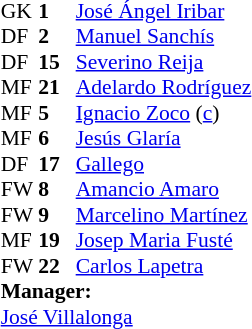<table cellspacing="0" cellpadding="0" style="font-size:90%; margin:0.2em auto;">
<tr>
<th width="25"></th>
<th width="25"></th>
</tr>
<tr>
<td>GK</td>
<td><strong>1</strong></td>
<td><a href='#'>José Ángel Iribar</a></td>
</tr>
<tr>
<td>DF</td>
<td><strong>2</strong></td>
<td><a href='#'>Manuel Sanchís</a></td>
</tr>
<tr>
<td>DF</td>
<td><strong>15</strong></td>
<td><a href='#'>Severino Reija</a></td>
</tr>
<tr>
<td>MF</td>
<td><strong>21</strong></td>
<td><a href='#'>Adelardo Rodríguez</a></td>
</tr>
<tr>
<td>MF</td>
<td><strong>5</strong></td>
<td><a href='#'>Ignacio Zoco</a> (<a href='#'>c</a>)</td>
</tr>
<tr>
<td>MF</td>
<td><strong>6</strong></td>
<td><a href='#'>Jesús Glaría</a></td>
<td></td>
</tr>
<tr>
<td>DF</td>
<td><strong>17</strong></td>
<td><a href='#'>Gallego</a></td>
</tr>
<tr>
<td>FW</td>
<td><strong>8</strong></td>
<td><a href='#'>Amancio Amaro</a></td>
</tr>
<tr>
<td>FW</td>
<td><strong>9</strong></td>
<td><a href='#'>Marcelino Martínez</a></td>
</tr>
<tr>
<td>MF</td>
<td><strong>19</strong></td>
<td><a href='#'>Josep Maria Fusté</a></td>
</tr>
<tr>
<td>FW</td>
<td><strong>22</strong></td>
<td><a href='#'>Carlos Lapetra</a></td>
</tr>
<tr>
<td colspan=3><strong>Manager:</strong></td>
</tr>
<tr>
<td colspan=3><a href='#'>José Villalonga</a></td>
</tr>
</table>
